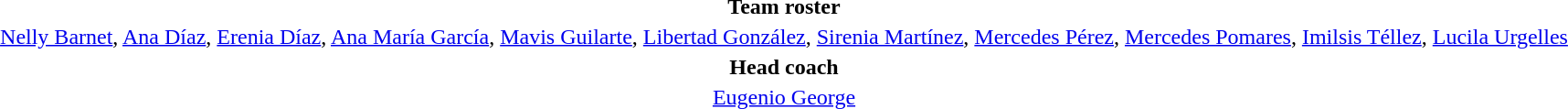<table style="text-align: center; margin-top: 2em; margin-left: auto; margin-right: auto">
<tr>
<td><strong>Team roster</strong></td>
</tr>
<tr>
<td><a href='#'>Nelly Barnet</a>, <a href='#'>Ana Díaz</a>, <a href='#'>Erenia Díaz</a>, <a href='#'>Ana María García</a>, <a href='#'>Mavis Guilarte</a>, <a href='#'>Libertad González</a>, <a href='#'>Sirenia Martínez</a>, <a href='#'>Mercedes Pérez</a>, <a href='#'>Mercedes Pomares</a>, <a href='#'>Imilsis Téllez</a>, <a href='#'>Lucila Urgelles</a></td>
</tr>
<tr>
<td><strong>Head coach</strong></td>
</tr>
<tr>
<td><a href='#'>Eugenio George</a></td>
</tr>
<tr>
</tr>
</table>
